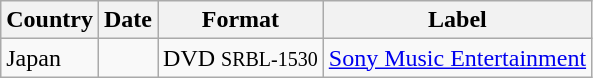<table class="wikitable">
<tr>
<th>Country</th>
<th>Date</th>
<th>Format</th>
<th>Label</th>
</tr>
<tr>
<td>Japan</td>
<td></td>
<td>DVD <small>SRBL-1530</small></td>
<td><a href='#'>Sony Music Entertainment</a></td>
</tr>
</table>
